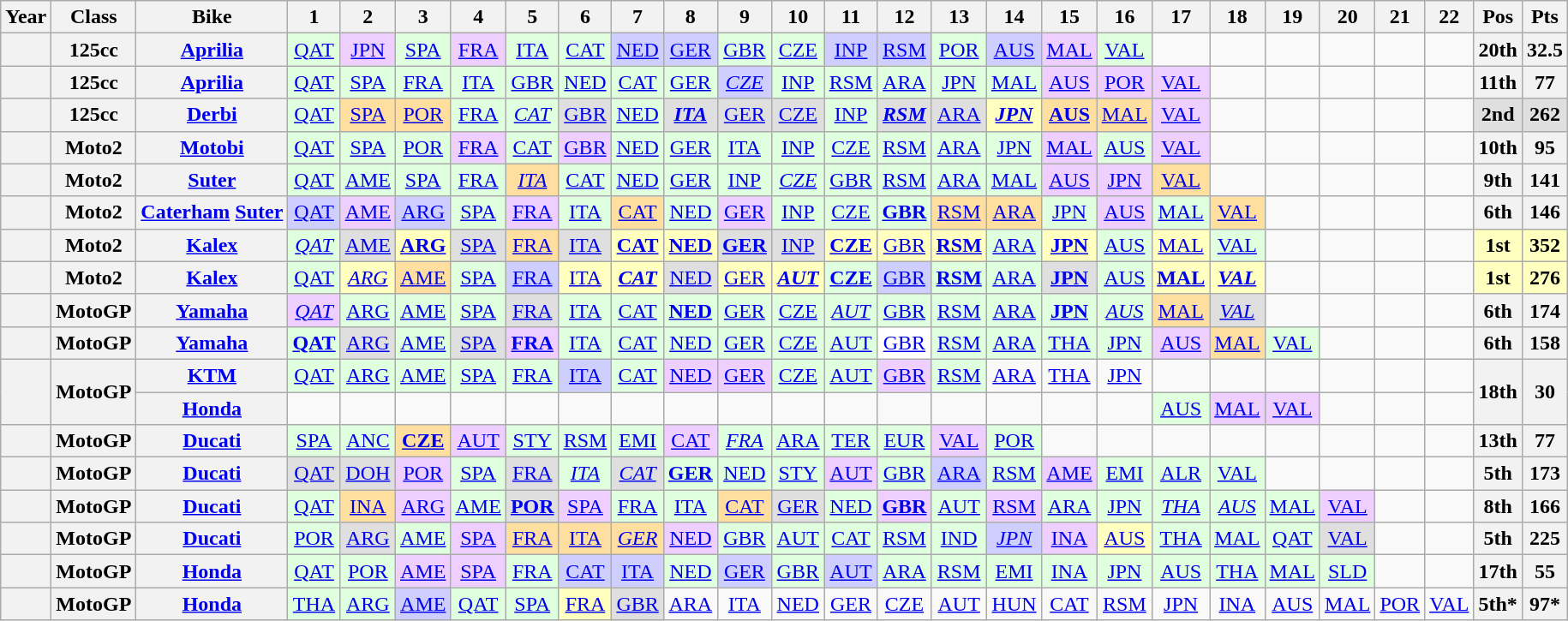<table class="wikitable" style="text-align:center;">
<tr>
<th>Year</th>
<th>Class</th>
<th>Bike</th>
<th>1</th>
<th>2</th>
<th>3</th>
<th>4</th>
<th>5</th>
<th>6</th>
<th>7</th>
<th>8</th>
<th>9</th>
<th>10</th>
<th>11</th>
<th>12</th>
<th>13</th>
<th>14</th>
<th>15</th>
<th>16</th>
<th>17</th>
<th>18</th>
<th>19</th>
<th>20</th>
<th>21</th>
<th>22</th>
<th>Pos</th>
<th>Pts</th>
</tr>
<tr>
<th></th>
<th>125cc</th>
<th><a href='#'>Aprilia</a></th>
<td style="background:#dfffdf;"><a href='#'>QAT</a><br></td>
<td style="background:#efcfff;"><a href='#'>JPN</a><br></td>
<td style="background:#dfffdf;"><a href='#'>SPA</a><br></td>
<td style="background:#efcfff;"><a href='#'>FRA</a><br></td>
<td style="background:#dfffdf;"><a href='#'>ITA</a><br></td>
<td style="background:#dfffdf;"><a href='#'>CAT</a><br></td>
<td style="background:#cfcfff;"><a href='#'>NED</a><br></td>
<td style="background:#cfcfff;"><a href='#'>GER</a><br></td>
<td style="background:#dfffdf;"><a href='#'>GBR</a><br></td>
<td style="background:#dfffdf;"><a href='#'>CZE</a><br></td>
<td style="background:#cfcfff;"><a href='#'>INP</a><br></td>
<td style="background:#cfcfff;"><a href='#'>RSM</a><br></td>
<td style="background:#dfffdf;"><a href='#'>POR</a><br></td>
<td style="background:#cfcfff;"><a href='#'>AUS</a><br></td>
<td style="background:#efcfff;"><a href='#'>MAL</a><br></td>
<td style="background:#dfffdf;"><a href='#'>VAL</a><br></td>
<td></td>
<td></td>
<td></td>
<td></td>
<td></td>
<td></td>
<th>20th</th>
<th>32.5</th>
</tr>
<tr>
<th></th>
<th>125cc</th>
<th><a href='#'>Aprilia</a></th>
<td style="background:#dfffdf;"><a href='#'>QAT</a><br></td>
<td style="background:#dfffdf;"><a href='#'>SPA</a><br></td>
<td style="background:#dfffdf;"><a href='#'>FRA</a><br></td>
<td style="background:#dfffdf;"><a href='#'>ITA</a><br></td>
<td style="background:#dfffdf;"><a href='#'>GBR</a><br></td>
<td style="background:#dfffdf;"><a href='#'>NED</a><br></td>
<td style="background:#dfffdf;"><a href='#'>CAT</a><br></td>
<td style="background:#dfffdf;"><a href='#'>GER</a><br></td>
<td style="background:#cfcfff;"><em><a href='#'>CZE</a></em><br></td>
<td style="background:#dfffdf;"><a href='#'>INP</a><br></td>
<td style="background:#dfffdf;"><a href='#'>RSM</a><br></td>
<td style="background:#dfffdf;"><a href='#'>ARA</a><br></td>
<td style="background:#dfffdf;"><a href='#'>JPN</a><br></td>
<td style="background:#dfffdf;"><a href='#'>MAL</a><br></td>
<td style="background:#efcfff;"><a href='#'>AUS</a><br></td>
<td style="background:#efcfff;"><a href='#'>POR</a><br></td>
<td style="background:#efcfff;"><a href='#'>VAL</a><br></td>
<td></td>
<td></td>
<td></td>
<td></td>
<td></td>
<th>11th</th>
<th>77</th>
</tr>
<tr>
<th></th>
<th>125cc</th>
<th><a href='#'>Derbi</a></th>
<td style="background:#dfffdf;"><a href='#'>QAT</a><br></td>
<td style="background:#ffdf9f;"><a href='#'>SPA</a><br></td>
<td style="background:#ffdf9f;"><a href='#'>POR</a><br></td>
<td style="background:#dfffdf;"><a href='#'>FRA</a><br></td>
<td style="background:#dfffdf;"><em><a href='#'>CAT</a></em><br></td>
<td style="background:#dfdfdf;"><a href='#'>GBR</a><br></td>
<td style="background:#dfffdf;"><a href='#'>NED</a><br></td>
<td style="background:#dfdfdf;"><strong><em><a href='#'>ITA</a></em></strong><br></td>
<td style="background:#dfdfdf;"><a href='#'>GER</a><br></td>
<td style="background:#dfdfdf;"><a href='#'>CZE</a><br></td>
<td style="background:#dfffdf;"><a href='#'>INP</a><br></td>
<td style="background:#dfdfdf;"><strong><em><a href='#'>RSM</a></em></strong><br></td>
<td style="background:#dfdfdf;"><a href='#'>ARA</a><br></td>
<td style="background:#ffffbf;"><strong><em><a href='#'>JPN</a></em></strong><br></td>
<td style="background:#ffdf9f;"><strong><a href='#'>AUS</a></strong><br></td>
<td style="background:#ffdf9f;"><a href='#'>MAL</a><br></td>
<td style="background:#efcfff;"><a href='#'>VAL</a><br></td>
<td></td>
<td></td>
<td></td>
<td></td>
<td></td>
<th style="background:#dfdfdf;">2nd</th>
<th style="background:#dfdfdf;">262</th>
</tr>
<tr>
<th></th>
<th>Moto2</th>
<th><a href='#'>Motobi</a></th>
<td style="background:#DFFFDF;"><a href='#'>QAT</a><br></td>
<td style="background:#DFFFDF;"><a href='#'>SPA</a><br></td>
<td style="background:#DFFFDF;"><a href='#'>POR</a><br></td>
<td style="background:#efcfff;"><a href='#'>FRA</a><br></td>
<td style="background:#DFFFDF;"><a href='#'>CAT</a><br></td>
<td style="background:#efcfff;"><a href='#'>GBR</a><br></td>
<td style="background:#DFFFDF;"><a href='#'>NED</a><br></td>
<td style="background:#DFFFDF;"><a href='#'>GER</a><br></td>
<td style="background:#DFFFDF;"><a href='#'>ITA</a><br></td>
<td style="background:#DFFFDF;"><a href='#'>INP</a><br></td>
<td style="background:#DFFFDF;"><a href='#'>CZE</a><br></td>
<td style="background:#DFFFDF;"><a href='#'>RSM</a><br></td>
<td style="background:#DFFFDF;"><a href='#'>ARA</a><br></td>
<td style="background:#DFFFDF;"><a href='#'>JPN</a><br></td>
<td style="background:#efcfff;"><a href='#'>MAL</a><br></td>
<td style="background:#DFFFDF;"><a href='#'>AUS</a><br></td>
<td style="background:#efcfff;"><a href='#'>VAL</a><br></td>
<td></td>
<td></td>
<td></td>
<td></td>
<td></td>
<th>10th</th>
<th>95</th>
</tr>
<tr>
<th></th>
<th>Moto2</th>
<th><a href='#'>Suter</a></th>
<td style="background:#dfffdf;"><a href='#'>QAT</a><br></td>
<td style="background:#dfffdf;"><a href='#'>AME</a><br></td>
<td style="background:#dfffdf;"><a href='#'>SPA</a><br></td>
<td style="background:#dfffdf;"><a href='#'>FRA</a><br></td>
<td style="background:#ffdf9f;"><em><a href='#'>ITA</a></em><br></td>
<td style="background:#dfffdf;"><a href='#'>CAT</a><br></td>
<td style="background:#dfffdf;"><a href='#'>NED</a><br></td>
<td style="background:#dfffdf;"><a href='#'>GER</a><br></td>
<td style="background:#dfffdf;"><a href='#'>INP</a><br></td>
<td style="background:#dfffdf;"><em><a href='#'>CZE</a></em><br></td>
<td style="background:#dfffdf;"><a href='#'>GBR</a><br></td>
<td style="background:#dfffdf;"><a href='#'>RSM</a><br></td>
<td style="background:#dfffdf;"><a href='#'>ARA</a><br></td>
<td style="background:#dfffdf;"><a href='#'>MAL</a><br></td>
<td style="background:#efcfff;"><a href='#'>AUS</a><br></td>
<td style="background:#efcfff;"><a href='#'>JPN</a><br></td>
<td style="background:#ffdf9f;"><a href='#'>VAL</a><br></td>
<td></td>
<td></td>
<td></td>
<td></td>
<td></td>
<th>9th</th>
<th>141</th>
</tr>
<tr>
<th></th>
<th>Moto2</th>
<th><a href='#'>Caterham</a> <a href='#'>Suter</a></th>
<td style="background:#cfcfff;"><a href='#'>QAT</a><br></td>
<td style="background:#efcfff;"><a href='#'>AME</a><br></td>
<td style="background:#cfcfff;"><a href='#'>ARG</a><br></td>
<td style="background:#dfffdf;"><a href='#'>SPA</a><br></td>
<td style="background:#efcfff;"><a href='#'>FRA</a><br></td>
<td style="background:#dfffdf;"><a href='#'>ITA</a><br></td>
<td style="background:#ffdf9f;"><a href='#'>CAT</a><br></td>
<td style="background:#dfffdf;"><a href='#'>NED</a><br></td>
<td style="background:#efcfff;"><a href='#'>GER</a><br></td>
<td style="background:#dfffdf;"><a href='#'>INP</a><br></td>
<td style="background:#dfffdf;"><a href='#'>CZE</a><br></td>
<td style="background:#dfffdf;"><strong><a href='#'>GBR</a></strong><br></td>
<td style="background:#ffdf9f;"><a href='#'>RSM</a><br></td>
<td style="background:#ffdf9f;"><a href='#'>ARA</a><br></td>
<td style="background:#dfffdf;"><a href='#'>JPN</a><br></td>
<td style="background:#efcfff;"><a href='#'>AUS</a><br></td>
<td style="background:#dfffdf;"><a href='#'>MAL</a><br></td>
<td style="background:#ffdf9f;"><a href='#'>VAL</a><br></td>
<td></td>
<td></td>
<td></td>
<td></td>
<th>6th</th>
<th>146</th>
</tr>
<tr>
<th></th>
<th>Moto2</th>
<th><a href='#'>Kalex</a></th>
<td style="background:#dfffdf;"><em><a href='#'>QAT</a></em><br></td>
<td style="background:#dfdfdf;"><a href='#'>AME</a><br></td>
<td style="background:#ffffbf;"><strong><a href='#'>ARG</a></strong><br></td>
<td style="background:#dfdfdf;"><a href='#'>SPA</a><br></td>
<td style="background:#ffdf9f;"><a href='#'>FRA</a><br></td>
<td style="background:#dfdfdf;"><a href='#'>ITA</a><br></td>
<td style="background:#ffffbf;"><strong><a href='#'>CAT</a></strong><br></td>
<td style="background:#ffffbf;"><strong><a href='#'>NED</a></strong><br></td>
<td style="background:#dfdfdf;"><strong><a href='#'>GER</a></strong><br></td>
<td style="background:#dfdfdf;"><a href='#'>INP</a><br></td>
<td style="background:#ffffbf;"><strong><a href='#'>CZE</a></strong><br></td>
<td style="background:#ffffbf;"><a href='#'>GBR</a><br></td>
<td style="background:#ffffbf;"><strong><a href='#'>RSM</a></strong><br></td>
<td style="background:#dfffdf;"><a href='#'>ARA</a><br></td>
<td style="background:#ffffbf;"><strong><a href='#'>JPN</a></strong><br></td>
<td style="background:#dfffdf;"><a href='#'>AUS</a><br></td>
<td style="background:#ffffbf;"><a href='#'>MAL</a><br></td>
<td style="background:#dfffdf;"><a href='#'>VAL</a><br></td>
<td></td>
<td></td>
<td></td>
<td></td>
<th style="background:#ffffbf;">1st</th>
<th style="background:#ffffbf;">352</th>
</tr>
<tr>
<th></th>
<th>Moto2</th>
<th><a href='#'>Kalex</a></th>
<td style="background:#dfffdf;"><a href='#'>QAT</a><br></td>
<td style="background:#ffffbf;"><em><a href='#'>ARG</a></em><br></td>
<td style="background:#ffdf9f;"><a href='#'>AME</a><br></td>
<td style="background:#dfffdf;"><a href='#'>SPA</a><br></td>
<td style="background:#cfcfff;"><a href='#'>FRA</a><br></td>
<td style="background:#ffffbf;"><a href='#'>ITA</a><br></td>
<td style="background:#ffffbf;"><strong><em><a href='#'>CAT</a></em></strong><br></td>
<td style="background:#dfdfdf;"><a href='#'>NED</a><br></td>
<td style="background:#ffffbf;"><a href='#'>GER</a><br></td>
<td style="background:#ffffbf;"><strong><em><a href='#'>AUT</a></em></strong><br></td>
<td style="background:#dfffdf;"><strong><a href='#'>CZE</a></strong><br></td>
<td style="background:#cfcfff;"><a href='#'>GBR</a><br></td>
<td style="background:#dfffdf;"><strong><a href='#'>RSM</a></strong><br></td>
<td style="background:#dfffdf;"><a href='#'>ARA</a><br></td>
<td style="background:#dfdfdf;"><strong><a href='#'>JPN</a></strong><br></td>
<td style="background:#dfffdf;"><a href='#'>AUS</a><br></td>
<td style="background:#ffffbf;"><strong><a href='#'>MAL</a></strong><br></td>
<td style="background:#ffffbf;"><strong><em><a href='#'>VAL</a></em></strong><br></td>
<td></td>
<td></td>
<td></td>
<td></td>
<th style="background:#ffffbf;">1st</th>
<th style="background:#ffffbf;">276</th>
</tr>
<tr>
<th></th>
<th>MotoGP</th>
<th><a href='#'>Yamaha</a></th>
<td style="background:#efcfff;"><em><a href='#'>QAT</a></em><br></td>
<td style="background:#dfffdf;"><a href='#'>ARG</a><br></td>
<td style="background:#dfffdf;"><a href='#'>AME</a><br></td>
<td style="background:#dfffdf;"><a href='#'>SPA</a><br></td>
<td style="background:#dfdfdf;"><a href='#'>FRA</a><br></td>
<td style="background:#dfffdf;"><a href='#'>ITA</a><br></td>
<td style="background:#dfffdf;"><a href='#'>CAT</a><br></td>
<td style="background:#dfffdf;"><strong><a href='#'>NED</a></strong><br></td>
<td style="background:#dfffdf;"><a href='#'>GER</a><br></td>
<td style="background:#dfffdf;"><a href='#'>CZE</a><br></td>
<td style="background:#dfffdf;"><em><a href='#'>AUT</a></em><br></td>
<td style="background:#dfffdf;"><a href='#'>GBR</a><br></td>
<td style="background:#dfffdf;"><a href='#'>RSM</a><br></td>
<td style="background:#dfffdf;"><a href='#'>ARA</a><br></td>
<td style="background:#dfffdf;"><strong><a href='#'>JPN</a></strong><br></td>
<td style="background:#dfffdf;"><em><a href='#'>AUS</a></em><br></td>
<td style="background:#ffdf9f;"><a href='#'>MAL</a><br></td>
<td style="background:#dfdfdf;"><em><a href='#'>VAL</a></em><br></td>
<td></td>
<td></td>
<td></td>
<td></td>
<th>6th</th>
<th>174</th>
</tr>
<tr>
<th></th>
<th>MotoGP</th>
<th><a href='#'>Yamaha</a></th>
<td style="background:#dfffdf;"><strong><a href='#'>QAT</a></strong><br></td>
<td style="background:#dfdfdf;"><a href='#'>ARG</a><br></td>
<td style="background:#dfffdf;"><a href='#'>AME</a><br></td>
<td style="background:#dfdfdf;"><a href='#'>SPA</a><br></td>
<td style="background:#efcfff;"><strong><a href='#'>FRA</a></strong><br></td>
<td style="background:#dfffdf;"><a href='#'>ITA</a><br></td>
<td style="background:#dfffdf;"><a href='#'>CAT</a><br></td>
<td style="background:#dfffdf;"><a href='#'>NED</a><br></td>
<td style="background:#dfffdf;"><a href='#'>GER</a><br></td>
<td style="background:#dfffdf;"><a href='#'>CZE</a><br></td>
<td style="background:#dfffdf;"><a href='#'>AUT</a><br></td>
<td style="background:#ffffff;"><a href='#'>GBR</a><br></td>
<td style="background:#dfffdf;"><a href='#'>RSM</a><br></td>
<td style="background:#dfffdf;"><a href='#'>ARA</a><br></td>
<td style="background:#dfffdf;"><a href='#'>THA</a><br></td>
<td style="background:#dfffdf;"><a href='#'>JPN</a><br></td>
<td style="background:#efcfff;"><a href='#'>AUS</a><br></td>
<td style="background:#ffdf9f;"><a href='#'>MAL</a><br></td>
<td style="background:#dfffdf;"><a href='#'>VAL</a><br></td>
<td></td>
<td></td>
<td></td>
<th>6th</th>
<th>158</th>
</tr>
<tr>
<th rowspan="2"></th>
<th rowspan="2">MotoGP</th>
<th><a href='#'>KTM</a></th>
<td style="background:#dfffdf;"><a href='#'>QAT</a><br></td>
<td style="background:#dfffdf;"><a href='#'>ARG</a><br></td>
<td style="background:#dfffdf;"><a href='#'>AME</a><br></td>
<td style="background:#dfffdf;"><a href='#'>SPA</a><br></td>
<td style="background:#dfffdf;"><a href='#'>FRA</a><br></td>
<td style="background:#cfcfff;"><a href='#'>ITA</a><br></td>
<td style="background:#dfffdf;"><a href='#'>CAT</a><br></td>
<td style="background:#efcfff;"><a href='#'>NED</a><br></td>
<td style="background:#efcfff;"><a href='#'>GER</a><br></td>
<td style="background:#dfffdf;"><a href='#'>CZE</a><br></td>
<td style="background:#dfffdf;"><a href='#'>AUT</a><br></td>
<td style="background:#efcfff;"><a href='#'>GBR</a><br></td>
<td style="background:#dfffdf;"><a href='#'>RSM</a><br></td>
<td><a href='#'>ARA</a></td>
<td><a href='#'>THA</a></td>
<td><a href='#'>JPN</a></td>
<td></td>
<td></td>
<td></td>
<td></td>
<td></td>
<td></td>
<th rowspan="2">18th</th>
<th rowspan="2">30</th>
</tr>
<tr>
<th><a href='#'>Honda</a></th>
<td></td>
<td></td>
<td></td>
<td></td>
<td></td>
<td></td>
<td></td>
<td></td>
<td></td>
<td></td>
<td></td>
<td></td>
<td></td>
<td></td>
<td></td>
<td></td>
<td style="background:#DFFFDF;"><a href='#'>AUS</a><br></td>
<td style="background:#EFCFFF;"><a href='#'>MAL</a><br></td>
<td style="background:#EFCFFF;"><a href='#'>VAL</a><br></td>
<td></td>
<td></td>
<td></td>
</tr>
<tr>
<th></th>
<th>MotoGP</th>
<th><a href='#'>Ducati</a></th>
<td style="background:#dfffdf;"><a href='#'>SPA</a><br></td>
<td style="background:#dfffdf;"><a href='#'>ANC</a><br></td>
<td style="background:#ffdf9f;"><strong><a href='#'>CZE</a></strong><br></td>
<td style="background:#efcfff;"><a href='#'>AUT</a><br></td>
<td style="background:#dfffdf;"><a href='#'>STY</a><br></td>
<td style="background:#dfffdf;"><a href='#'>RSM</a><br></td>
<td style="background:#dfffdf;"><a href='#'>EMI</a><br></td>
<td style="background:#efcfff;"><a href='#'>CAT</a><br></td>
<td style="background:#dfffdf;"><em><a href='#'>FRA</a></em><br></td>
<td style="background:#dfffdf;"><a href='#'>ARA</a><br></td>
<td style="background:#dfffdf;"><a href='#'>TER</a><br></td>
<td style="background:#dfffdf;"><a href='#'>EUR</a><br></td>
<td style="background:#efcfff;"><a href='#'>VAL</a><br></td>
<td style="background:#dfffdf;"><a href='#'>POR</a><br></td>
<td></td>
<td></td>
<td></td>
<td></td>
<td></td>
<td></td>
<td></td>
<td></td>
<th>13th</th>
<th>77</th>
</tr>
<tr>
<th></th>
<th>MotoGP</th>
<th><a href='#'>Ducati</a></th>
<td style="background:#dfdfdf;"><a href='#'>QAT</a><br></td>
<td style="background:#dfdfdf;"><a href='#'>DOH</a><br></td>
<td style="background:#efcfff;"><a href='#'>POR</a><br></td>
<td style="background:#dfffdf;"><a href='#'>SPA</a><br></td>
<td style="background:#dfdfdf;"><a href='#'>FRA</a><br></td>
<td style="background:#dfffdf;"><em><a href='#'>ITA</a></em><br></td>
<td style="background:#dfdfdf;"><em><a href='#'>CAT</a></em><br></td>
<td style="background:#dfffdf;"><strong><a href='#'>GER</a></strong><br></td>
<td style="background:#dfffdf;"><a href='#'>NED</a><br></td>
<td style="background:#dfffdf;"><a href='#'>STY</a><br></td>
<td style="background:#efcfff;"><a href='#'>AUT</a><br></td>
<td style="background:#dfffdf;"><a href='#'>GBR</a><br></td>
<td style="background:#cfcfff;"><a href='#'>ARA</a><br></td>
<td style="background:#dfffdf;"><a href='#'>RSM</a><br></td>
<td style="background:#efcfff;"><a href='#'>AME</a><br></td>
<td style="background:#dfffdf;"><a href='#'>EMI</a><br></td>
<td style="background:#dfffdf;"><a href='#'>ALR</a><br></td>
<td style="background:#dfffdf;"><a href='#'>VAL</a><br></td>
<td></td>
<td></td>
<td></td>
<td></td>
<th>5th</th>
<th>173</th>
</tr>
<tr>
<th></th>
<th>MotoGP</th>
<th><a href='#'>Ducati</a></th>
<td style="background:#dfffdf;"><a href='#'>QAT</a><br></td>
<td style="background:#ffdf9f;"><a href='#'>INA</a><br></td>
<td style="background:#efcfff;"><a href='#'>ARG</a><br></td>
<td style="background:#dfffdf;"><a href='#'>AME</a><br></td>
<td style="background:#dfdfdf;"><strong><a href='#'>POR</a></strong><br></td>
<td style="background:#efcfff;"><a href='#'>SPA</a><br></td>
<td style="background:#dfffdf;"><a href='#'>FRA</a><br></td>
<td style="background:#dfffdf;"><a href='#'>ITA</a><br></td>
<td style="background:#ffdf9f;"><a href='#'>CAT</a><br></td>
<td style="background:#dfdfdf;"><a href='#'>GER</a><br></td>
<td style="background:#dfffdf;"><a href='#'>NED</a><br></td>
<td style="background:#efcfff;"><strong><a href='#'>GBR</a></strong><br></td>
<td style="background:#dfffdf;"><a href='#'>AUT</a><br></td>
<td style="background:#efcfff;"><a href='#'>RSM</a><br></td>
<td style="background:#dfffdf;"><a href='#'>ARA</a><br></td>
<td style="background:#dfffdf;"><a href='#'>JPN</a><br></td>
<td style="background:#dfffdf;"><em><a href='#'>THA</a></em><br></td>
<td style="background:#dfffdf;"><em><a href='#'>AUS</a></em><br></td>
<td style="background:#dfffdf;"><a href='#'>MAL</a><br></td>
<td style="background:#efcfff;"><a href='#'>VAL</a><br></td>
<td></td>
<td></td>
<th>8th</th>
<th>166</th>
</tr>
<tr>
<th></th>
<th>MotoGP</th>
<th><a href='#'>Ducati</a></th>
<td style="background:#dfffdf;"><a href='#'>POR</a><br></td>
<td style="background:#dfdfdf;"><a href='#'>ARG</a><br></td>
<td style="background:#dfffdf;"><a href='#'>AME</a><br></td>
<td style="background:#efcfff;"><a href='#'>SPA</a><br></td>
<td style="background:#ffdf9f;"><a href='#'>FRA</a><br></td>
<td style="background:#ffdf9f;"><a href='#'>ITA</a><br></td>
<td style="background:#ffdf9f;"><em><a href='#'>GER</a></em><br></td>
<td style="background:#efcfff;"><a href='#'>NED</a><br></td>
<td style="background:#dfffdf;"><a href='#'>GBR</a><br></td>
<td style="background:#dfffdf;"><a href='#'>AUT</a><br></td>
<td style="background:#dfffdf;"><a href='#'>CAT</a><br></td>
<td style="background:#dfffdf;"><a href='#'>RSM</a><br></td>
<td style="background:#dfffdf;"><a href='#'>IND</a><br></td>
<td style="background:#cfcfff;"><em><a href='#'>JPN</a></em><br></td>
<td style="background:#efcfff;"><a href='#'>INA</a><br></td>
<td style="background:#ffffbf;"><a href='#'>AUS</a><br></td>
<td style="background:#dfffdf;"><a href='#'>THA</a><br></td>
<td style="background:#dfffdf;"><a href='#'>MAL</a><br></td>
<td style="background:#dfffdf;"><a href='#'>QAT</a><br></td>
<td style="background:#dfdfdf;"><a href='#'>VAL</a><br></td>
<td></td>
<td></td>
<th>5th</th>
<th>225</th>
</tr>
<tr>
<th></th>
<th>MotoGP</th>
<th><a href='#'>Honda</a></th>
<td style="background:#dfffdf;"><a href='#'>QAT</a><br></td>
<td style="background:#dfffdf;"><a href='#'>POR</a><br></td>
<td style="background:#efcfff;"><a href='#'>AME</a><br></td>
<td style="background:#efcfff;"><a href='#'>SPA</a><br></td>
<td style="background:#dfffdf;"><a href='#'>FRA</a><br></td>
<td style="background:#cfcfff;"><a href='#'>CAT</a><br></td>
<td style="background:#cfcfff;"><a href='#'>ITA</a><br></td>
<td style="background:#dfffdf;"><a href='#'>NED</a><br></td>
<td style="background:#cfcfff;"><a href='#'>GER</a><br></td>
<td style="background:#dfffdf;"><a href='#'>GBR</a><br></td>
<td style="background:#cfcfff;"><a href='#'>AUT</a><br></td>
<td style="background:#dfffdf;"><a href='#'>ARA</a><br></td>
<td style="background:#dfffdf;"><a href='#'>RSM</a><br></td>
<td style="background:#dfffdf;"><a href='#'>EMI</a><br></td>
<td style="background:#DFFFDF;"><a href='#'>INA</a><br></td>
<td style="background:#DFFFDF;"><a href='#'>JPN</a><br></td>
<td style="background:#DFFFDF;"><a href='#'>AUS</a><br></td>
<td style="background:#DFFFDF;"><a href='#'>THA</a><br></td>
<td style="background:#DFFFDF;"><a href='#'>MAL</a><br></td>
<td style="background:#DFFFDF;"><a href='#'>SLD</a><br></td>
<td></td>
<td></td>
<th>17th</th>
<th>55</th>
</tr>
<tr>
<th></th>
<th>MotoGP</th>
<th><a href='#'>Honda</a></th>
<td style="background:#DFFFDF;"><a href='#'>THA</a><br></td>
<td style="background:#DFFFDF;"><a href='#'>ARG</a><br></td>
<td style="background:#CFCFFF;"><a href='#'>AME</a><br></td>
<td style="background:#DFFFDF;"><a href='#'>QAT</a><br></td>
<td style="background:#DFFFDF;"><a href='#'>SPA</a><br></td>
<td style="background:#FFFFBF;"><a href='#'>FRA</a><br></td>
<td style="background:#DFDFDF;"><a href='#'>GBR</a><br></td>
<td style="background:#;"><a href='#'>ARA</a><br></td>
<td style="background:#;"><a href='#'>ITA</a><br></td>
<td style="background:#;"><a href='#'>NED</a><br></td>
<td style="background:#;"><a href='#'>GER</a><br></td>
<td style="background:#;"><a href='#'>CZE</a><br></td>
<td style="background:#;"><a href='#'>AUT</a><br></td>
<td style="background:#;"><a href='#'>HUN</a><br></td>
<td style="background:#;"><a href='#'>CAT</a><br></td>
<td style="background:#;"><a href='#'>RSM</a><br></td>
<td style="background:#;"><a href='#'>JPN</a><br></td>
<td style="background:#;"><a href='#'>INA</a><br></td>
<td style="background:#;"><a href='#'>AUS</a><br></td>
<td style="background:#;"><a href='#'>MAL</a><br></td>
<td style="background:#;"><a href='#'>POR</a><br></td>
<td style="background:#;"><a href='#'>VAL</a><br></td>
<th>5th*</th>
<th>97*</th>
</tr>
</table>
